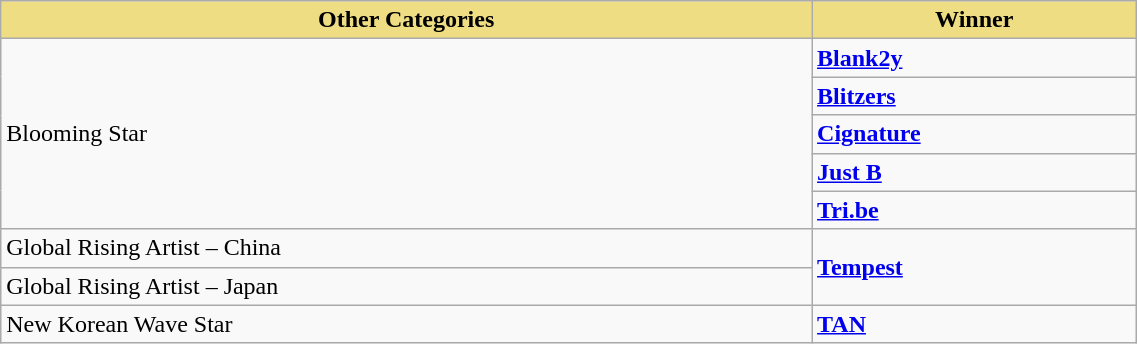<table class="wikitable" style="width:60%">
<tr>
<th style="background:#EEDD82">Other Categories</th>
<th style="background:#EEDD82">Winner</th>
</tr>
<tr>
<td rowspan="5">Blooming Star</td>
<td><strong><a href='#'>Blank2y</a></strong></td>
</tr>
<tr>
<td><strong><a href='#'>Blitzers</a></strong></td>
</tr>
<tr>
<td><strong><a href='#'>Cignature</a></strong></td>
</tr>
<tr>
<td><strong><a href='#'>Just B</a></strong></td>
</tr>
<tr>
<td><strong><a href='#'>Tri.be</a></strong></td>
</tr>
<tr>
<td>Global Rising Artist – China</td>
<td rowspan="2"><strong><a href='#'>Tempest</a></strong></td>
</tr>
<tr>
<td>Global Rising Artist – Japan</td>
</tr>
<tr>
<td>New Korean Wave Star</td>
<td><strong><a href='#'>TAN</a></strong></td>
</tr>
</table>
